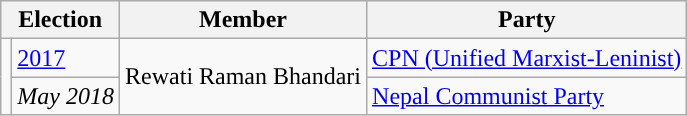<table class="wikitable">
<tr>
<th colspan="2">Election</th>
<th>Member</th>
<th>Party</th>
</tr>
<tr>
<td rowspan="2" style="background-color:"></td>
<td><a href='#'>2017</a></td>
<td rowspan="2">Rewati Raman Bhandari</td>
<td><a href='#'>CPN (Unified Marxist-Leninist)</a></td>
</tr>
<tr>
<td><em>May 2018</em></td>
<td><a href='#'>Nepal Communist Party</a></td>
</tr>
</table>
